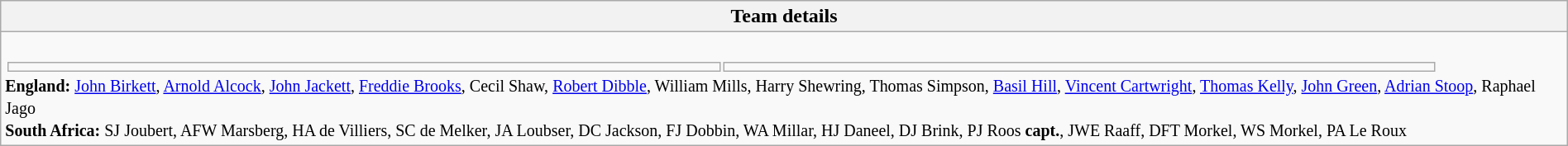<table class="wikitable collapsible collapsed" style="width:100%">
<tr>
<th>Team details</th>
</tr>
<tr>
<td><br><table width=92% |>
<tr>
<td></td>
<td></td>
</tr>
</table>
<small><strong>England:</strong> <a href='#'>John Birkett</a>, <a href='#'>Arnold Alcock</a>, <a href='#'>John Jackett</a>, <a href='#'>Freddie Brooks</a>, Cecil Shaw, <a href='#'>Robert Dibble</a>, William Mills, Harry Shewring, Thomas Simpson, <a href='#'>Basil Hill</a>, <a href='#'>Vincent Cartwright</a>, <a href='#'>Thomas Kelly</a>, <a href='#'>John Green</a>, <a href='#'>Adrian Stoop</a>, Raphael Jago<br>
<strong>South Africa:</strong> SJ Joubert, AFW Marsberg, HA de Villiers, SC de Melker, JA Loubser, DC Jackson, FJ Dobbin, WA Millar, HJ Daneel, DJ Brink, PJ Roos <strong>capt.</strong>, JWE Raaff, DFT Morkel, WS Morkel, PA Le Roux</small></td>
</tr>
</table>
